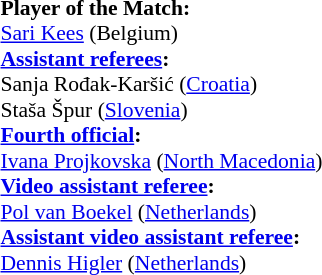<table style="width:100%; font-size:90%;">
<tr>
<td><br><strong>Player of the Match:</strong>
<br><a href='#'>Sari Kees</a> (Belgium)<br><strong><a href='#'>Assistant referees</a>:</strong>
<br>Sanja Rođak-Karšić (<a href='#'>Croatia</a>)
<br>Staša Špur (<a href='#'>Slovenia</a>)
<br><strong><a href='#'>Fourth official</a>:</strong>
<br><a href='#'>Ivana Projkovska</a> (<a href='#'>North Macedonia</a>)
<br><strong><a href='#'>Video assistant referee</a>:</strong>
<br><a href='#'>Pol van Boekel</a> (<a href='#'>Netherlands</a>)
<br><strong><a href='#'>Assistant video assistant referee</a>:</strong>
<br><a href='#'>Dennis Higler</a> (<a href='#'>Netherlands</a>)</td>
</tr>
</table>
